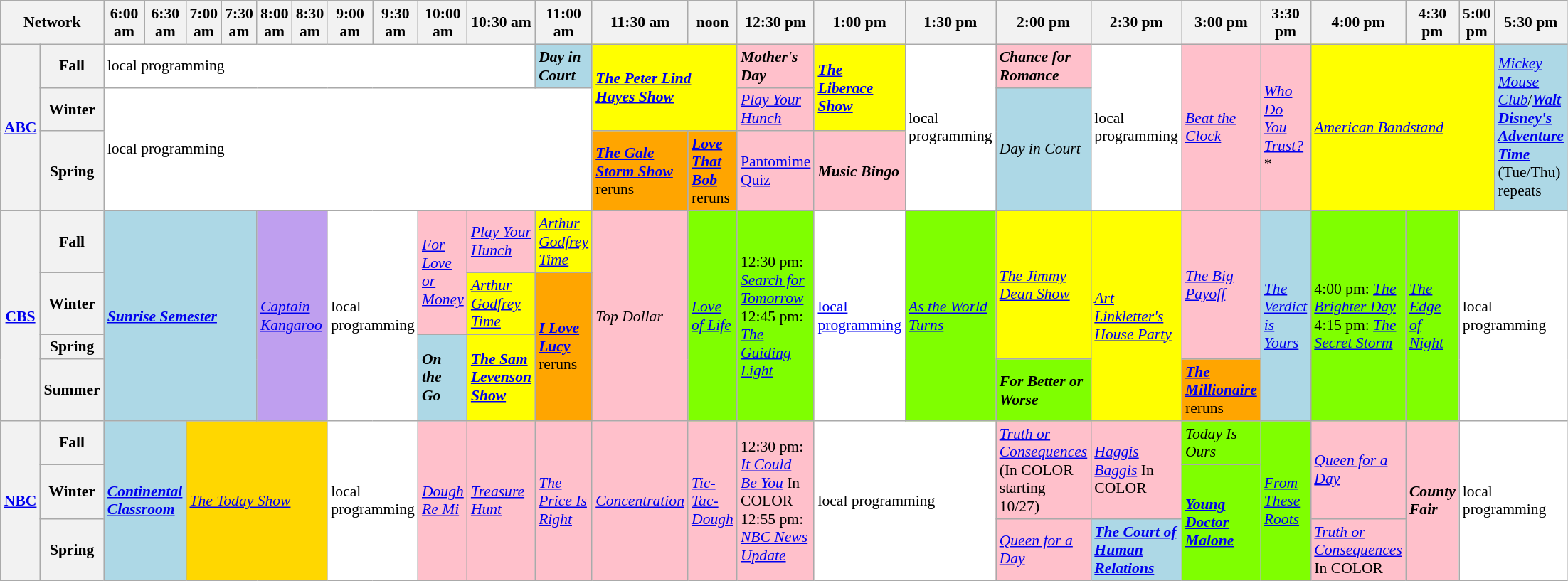<table class=wikitable style="font-size:90%">
<tr>
<th width="1.5%" bgcolor="#C0C0C0" colspan="2">Network</th>
<th width="13%" bgcolor="#C0C0C0">6:00 am</th>
<th width="14%" bgcolor="#C0C0C0">6:30 am</th>
<th width="13%" bgcolor="#C0C0C0">7:00 am</th>
<th width="14%" bgcolor="#C0C0C0">7:30 am</th>
<th width="13%" bgcolor="#C0C0C0">8:00 am</th>
<th width="14%" bgcolor="#C0C0C0">8:30 am</th>
<th width="13%" bgcolor="#C0C0C0">9:00 am</th>
<th width="14%" bgcolor="#C0C0C0">9:30 am</th>
<th width="13%" bgcolor="#C0C0C0">10:00 am</th>
<th width="14%" bgcolor="#C0C0C0">10:30 am</th>
<th width="13%" bgcolor="#C0C0C0">11:00 am</th>
<th width="14%" bgcolor="#C0C0C0">11:30 am</th>
<th width="13%" bgcolor="#C0C0C0">noon</th>
<th width="14%" bgcolor="#C0C0C0">12:30 pm</th>
<th width="13%" bgcolor="#C0C0C0">1:00 pm</th>
<th width="14%" bgcolor="#C0C0C0">1:30 pm</th>
<th width="13%" bgcolor="#C0C0C0">2:00 pm</th>
<th width="14%" bgcolor="#C0C0C0">2:30 pm</th>
<th width="13%" bgcolor="#C0C0C0">3:00 pm</th>
<th width="14%" bgcolor="#C0C0C0">3:30 pm</th>
<th width="13%" bgcolor="#C0C0C0">4:00 pm</th>
<th width="14%" bgcolor="#C0C0C0">4:30 pm</th>
<th width="13%" bgcolor="#C0C0C0">5:00 pm</th>
<th width="14%" bgcolor="#C0C0C0">5:30 pm</th>
</tr>
<tr>
<th bgcolor="#C0C0C0" rowspan=3><a href='#'>ABC</a></th>
<th bgcolor=#C0C0C0>Fall</th>
<td bgcolor="white" colspan="10">local programming</td>
<td bgcolor="lightblue"><strong><em>Day in Court</em></strong></td>
<td bgcolor="yellow" colspan="2" rowspan=2><strong><em><a href='#'>The Peter Lind Hayes Show</a></em></strong></td>
<td bgcolor="pink"><strong><em>Mother's Day</em></strong></td>
<td bgcolor="yellow" rowspan=2><strong><em><a href='#'>The Liberace Show</a></em></strong></td>
<td bgcolor="white" rowspan=3>local programming</td>
<td bgcolor="pink"><strong><em>Chance for Romance</em></strong></td>
<td bgcolor="white" rowspan=3>local programming</td>
<td bgcolor="pink" rowspan=3><em><a href='#'>Beat the Clock</a></em></td>
<td bgcolor="pink" rowspan=3><em><a href='#'>Who Do You Trust?</a></em>*</td>
<td bgcolor="yellow" colspan="3" rowspan=3><em><a href='#'>American Bandstand</a></em></td>
<td bgcolor="lightblue" rowspan=3><em><a href='#'>Mickey Mouse Club</a></em>/<strong><em><a href='#'>Walt Disney's Adventure Time</a></em></strong> (Tue/Thu) repeats</td>
</tr>
<tr>
<th bgcolor=#C0C0C0>Winter</th>
<td bgcolor="white" colspan="11" rowspan=2>local programming</td>
<td bgcolor="pink"><em><a href='#'>Play Your Hunch</a></em></td>
<td bgcolor="lightblue" rowspan=2><em>Day in Court</em></td>
</tr>
<tr>
<th bgcolor=#C0C0C0>Spring</th>
<td bgcolor="orange"><strong><em><a href='#'>The Gale Storm Show</a></em></strong> reruns</td>
<td bgcolor="orange"><strong><em><a href='#'>Love That Bob</a></em></strong> reruns</td>
<td bgcolor="pink"><a href='#'>Pantomime Quiz</a></td>
<td bgcolor="pink"><strong><em>Music Bingo</em></strong></td>
</tr>
<tr>
<th bgcolor="#C0C0C0" rowspan=4><a href='#'>CBS</a></th>
<th bgcolor=#C0C0C0>Fall</th>
<td bgcolor="lightblue" colspan="4" rowspan=4><strong><em><a href='#'>Sunrise Semester</a></em></strong></td>
<td bgcolor="bf9fef" colspan="2" rowspan=4><em><a href='#'>Captain Kangaroo</a></em></td>
<td bgcolor="white" colspan="2" rowspan=4>local programming</td>
<td bgcolor="pink" rowspan=2><em><a href='#'>For Love or Money</a></em></td>
<td bgcolor="pink"><em><a href='#'>Play Your Hunch</a></em></td>
<td bgcolor="yellow"><em><a href='#'>Arthur Godfrey Time</a></em></td>
<td bgcolor="pink" rowspan=4><em>Top Dollar</em></td>
<td bgcolor="chartreuse" rowspan=4><em><a href='#'>Love of Life</a></em></td>
<td bgcolor="chartreuse" rowspan=4>12:30 pm: <em><a href='#'>Search for Tomorrow</a></em><br>12:45 pm: <em><a href='#'>The Guiding Light</a></em></td>
<td bgcolor="white" rowspan=4><a href='#'>local programming</a></td>
<td bgcolor="chartreuse" rowspan=4><em><a href='#'>As the World Turns</a></em></td>
<td bgcolor="yellow" rowspan=3><em><a href='#'>The Jimmy Dean Show</a></em></td>
<td bgcolor="yellow" rowspan=4><em><a href='#'>Art Linkletter's House Party</a></em></td>
<td bgcolor="pink" rowspan=3><em><a href='#'>The Big Payoff</a></em></td>
<td bgcolor="lightblue" rowspan=4><em><a href='#'>The Verdict is Yours</a></em></td>
<td bgcolor="chartreuse" rowspan=4>4:00 pm: <em><a href='#'>The Brighter Day</a></em><br>4:15 pm: <em><a href='#'>The Secret Storm</a></em></td>
<td bgcolor="chartreuse" rowspan=4><em><a href='#'>The Edge of Night</a></em></td>
<td bgcolor="white" colspan="2" rowspan=4>local programming</td>
</tr>
<tr>
<th bgcolor=#C0C0C0>Winter</th>
<td bgcolor="yellow"><em><a href='#'>Arthur Godfrey Time</a></em></td>
<td bgcolor="orange" rowspan=3><strong><em><a href='#'>I Love Lucy</a></em></strong> reruns</td>
</tr>
<tr>
<th bgcolor=#C0C0C0>Spring</th>
<td bgcolor="lightblue" rowspan=2><strong><em>On the Go</em></strong></td>
<td bgcolor="yellow" rowspan=2><strong><em><a href='#'>The Sam Levenson Show</a></em></strong></td>
</tr>
<tr>
<th bgcolor=#C0C0C0>Summer</th>
<td bgcolor="chartreuse"><strong><em>For Better or Worse</em></strong></td>
<td bgcolor="orange"><strong><em><a href='#'>The Millionaire</a></em></strong> reruns</td>
</tr>
<tr>
<th bgcolor="#C0C0C0" rowspan=3><a href='#'>NBC</a></th>
<th bgcolor=#C0C0C0>Fall</th>
<td bgcolor="lightblue" colspan="2" rowspan=3><strong><em><a href='#'>Continental Classroom</a></em></strong></td>
<td bgcolor="gold" colspan="4" rowspan=3><em><a href='#'>The Today Show</a></em></td>
<td bgcolor="white" colspan="2" rowspan=3>local programming</td>
<td bgcolor="pink" rowspan=3><em><a href='#'>Dough Re Mi</a></em></td>
<td bgcolor="pink" rowspan=3><em><a href='#'>Treasure Hunt</a></em></td>
<td bgcolor="pink" rowspan=3><em><a href='#'>The Price Is Right</a></em></td>
<td bgcolor="pink" rowspan=3><em><a href='#'>Concentration</a></em></td>
<td bgcolor="pink" rowspan=3><em><a href='#'>Tic-Tac-Dough</a></em></td>
<td bgcolor="pink" rowspan=3>12:30 pm: <em><a href='#'>It Could Be You</a></em> In <span>C</span><span>O</span><span>L</span><span>O</span><span>R</span><br>12:55 pm: <em><a href='#'>NBC News Update</a></em></td>
<td bgcolor="white" colspan="2" rowspan=3>local programming</td>
<td bgcolor="pink" rowspan=2><em><a href='#'>Truth or Consequences</a></em> (In <span>C</span><span>O</span><span>L</span><span>O</span><span>R</span> starting 10/27)</td>
<td bgcolor="pink" rowspan=2><em><a href='#'>Haggis Baggis</a></em> In <span>C</span><span>O</span><span>L</span><span>O</span><span>R</span></td>
<td bgcolor="chartreuse"><em>Today Is Ours</em></td>
<td bgcolor="chartreuse" rowspan=3><em><a href='#'>From These Roots</a></em></td>
<td bgcolor="pink" rowspan=2><em><a href='#'>Queen for a Day</a></em></td>
<td bgcolor="pink" rowspan=3><strong><em>County Fair</em></strong></td>
<td bgcolor="white" colspan="2" rowspan=3>local programming</td>
</tr>
<tr>
<th bgcolor=#C0C0C0>Winter</th>
<td bgcolor="chartreuse" rowspan=2><strong><em><a href='#'>Young Doctor Malone</a></em></strong></td>
</tr>
<tr>
<th bgcolor=#C0C0C0>Spring</th>
<td bgcolor="pink"><em><a href='#'>Queen for a Day</a></em></td>
<td bgcolor="lightblue"><strong><em><a href='#'>The Court of Human Relations</a></em></strong></td>
<td bgcolor="pink"><em><a href='#'>Truth or Consequences</a></em> In <span>C</span><span>O</span><span>L</span><span>O</span><span>R</span></td>
</tr>
</table>
